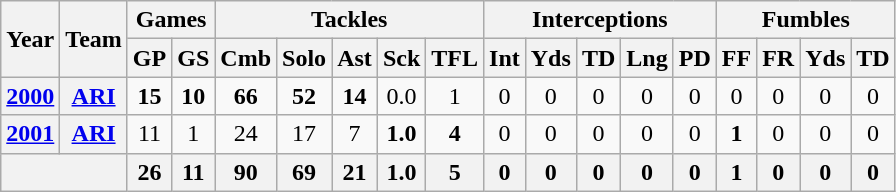<table class="wikitable" style="text-align:center">
<tr>
<th rowspan="2">Year</th>
<th rowspan="2">Team</th>
<th colspan="2">Games</th>
<th colspan="5">Tackles</th>
<th colspan="5">Interceptions</th>
<th colspan="4">Fumbles</th>
</tr>
<tr>
<th>GP</th>
<th>GS</th>
<th>Cmb</th>
<th>Solo</th>
<th>Ast</th>
<th>Sck</th>
<th>TFL</th>
<th>Int</th>
<th>Yds</th>
<th>TD</th>
<th>Lng</th>
<th>PD</th>
<th>FF</th>
<th>FR</th>
<th>Yds</th>
<th>TD</th>
</tr>
<tr>
<th><a href='#'>2000</a></th>
<th><a href='#'>ARI</a></th>
<td><strong>15</strong></td>
<td><strong>10</strong></td>
<td><strong>66</strong></td>
<td><strong>52</strong></td>
<td><strong>14</strong></td>
<td>0.0</td>
<td>1</td>
<td>0</td>
<td>0</td>
<td>0</td>
<td>0</td>
<td>0</td>
<td>0</td>
<td>0</td>
<td>0</td>
<td>0</td>
</tr>
<tr>
<th><a href='#'>2001</a></th>
<th><a href='#'>ARI</a></th>
<td>11</td>
<td>1</td>
<td>24</td>
<td>17</td>
<td>7</td>
<td><strong>1.0</strong></td>
<td><strong>4</strong></td>
<td>0</td>
<td>0</td>
<td>0</td>
<td>0</td>
<td>0</td>
<td><strong>1</strong></td>
<td>0</td>
<td>0</td>
<td>0</td>
</tr>
<tr>
<th colspan="2"></th>
<th>26</th>
<th>11</th>
<th>90</th>
<th>69</th>
<th>21</th>
<th>1.0</th>
<th>5</th>
<th>0</th>
<th>0</th>
<th>0</th>
<th>0</th>
<th>0</th>
<th>1</th>
<th>0</th>
<th>0</th>
<th>0</th>
</tr>
</table>
